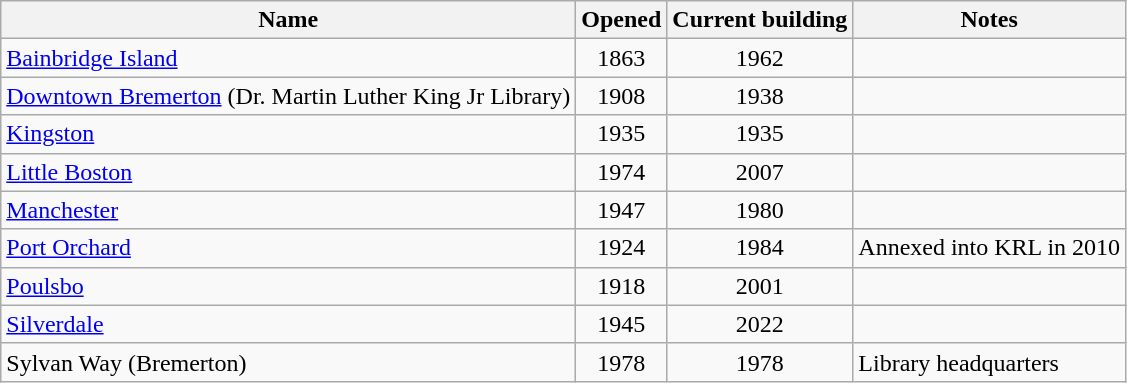<table class="wikitable sortable">
<tr>
<th>Name</th>
<th>Opened</th>
<th>Current building</th>
<th class="unsortable">Notes</th>
</tr>
<tr>
<td><a href='#'>Bainbridge Island</a></td>
<td align="center">1863</td>
<td align="center">1962</td>
<td></td>
</tr>
<tr>
<td><a href='#'>Downtown Bremerton</a> (Dr. Martin Luther King Jr Library)</td>
<td align="center">1908</td>
<td align="center">1938</td>
<td></td>
</tr>
<tr>
<td><a href='#'>Kingston</a></td>
<td align="center">1935</td>
<td align="center">1935</td>
<td></td>
</tr>
<tr>
<td><a href='#'>Little Boston</a></td>
<td align="center">1974</td>
<td align="center">2007</td>
<td></td>
</tr>
<tr>
<td><a href='#'>Manchester</a></td>
<td align="center">1947</td>
<td align="center">1980</td>
<td></td>
</tr>
<tr>
<td><a href='#'>Port Orchard</a></td>
<td align="center">1924</td>
<td align="center">1984</td>
<td>Annexed into KRL in 2010</td>
</tr>
<tr>
<td><a href='#'>Poulsbo</a></td>
<td align="center">1918</td>
<td align="center">2001</td>
<td></td>
</tr>
<tr>
<td><a href='#'>Silverdale</a></td>
<td align="center">1945</td>
<td align="center">2022</td>
<td></td>
</tr>
<tr>
<td>Sylvan Way (Bremerton)</td>
<td align="center">1978</td>
<td align="center">1978</td>
<td>Library headquarters</td>
</tr>
</table>
